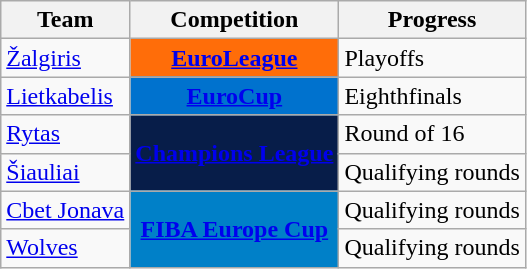<table class="wikitable sortable">
<tr>
<th>Team</th>
<th>Competition</th>
<th>Progress</th>
</tr>
<tr>
<td><a href='#'>Žalgiris</a></td>
<td style="background:#FF6D09; color:#FFFFFF; text-align:center;"><strong><a href='#'><span>EuroLeague</span></a></strong></td>
<td>Playoffs</td>
</tr>
<tr>
<td><a href='#'>Lietkabelis</a></td>
<td style="background-color:#0072CE; color:#FFFFFF; text-align:center"><strong><a href='#'><span>EuroCup</span></a></strong></td>
<td>Eighthfinals</td>
</tr>
<tr>
<td><a href='#'>Rytas</a></td>
<td rowspan="2" style="background-color:#071D49; color:#D0D3D4; text-align:center;"><strong><a href='#'><span>Champions League</span></a></strong></td>
<td>Round of 16</td>
</tr>
<tr>
<td><a href='#'>Šiauliai</a></td>
<td>Qualifying rounds</td>
</tr>
<tr>
<td><a href='#'>Cbet Jonava</a></td>
<td rowspan="3" style="background-color:#0080C8;color:#D0D3D4;text-align:center"><strong><a href='#'><span>FIBA Europe Cup</span></a></strong></td>
<td>Qualifying rounds</td>
</tr>
<tr>
<td><a href='#'>Wolves</a></td>
<td>Qualifying rounds</td>
</tr>
</table>
